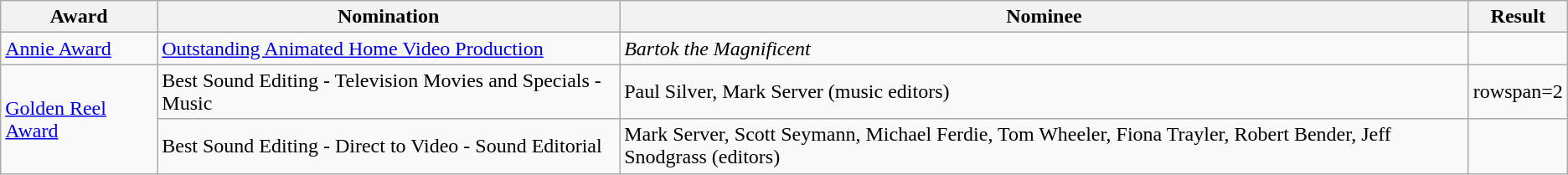<table class="wikitable" width:100%;">
<tr>
<th>Award</th>
<th>Nomination</th>
<th>Nominee</th>
<th>Result</th>
</tr>
<tr>
<td><a href='#'>Annie Award</a></td>
<td><a href='#'>Outstanding Animated Home Video Production</a></td>
<td><em>Bartok the Magnificent</em></td>
<td></td>
</tr>
<tr>
<td rowspan=2><a href='#'>Golden Reel Award</a></td>
<td>Best Sound Editing - Television Movies and Specials - Music</td>
<td>Paul Silver, Mark Server (music editors)</td>
<td>rowspan=2 </td>
</tr>
<tr>
<td>Best Sound Editing - Direct to Video - Sound Editorial</td>
<td>Mark Server, Scott Seymann, Michael Ferdie, Tom Wheeler, Fiona Trayler, Robert Bender, Jeff Snodgrass (editors)</td>
</tr>
</table>
